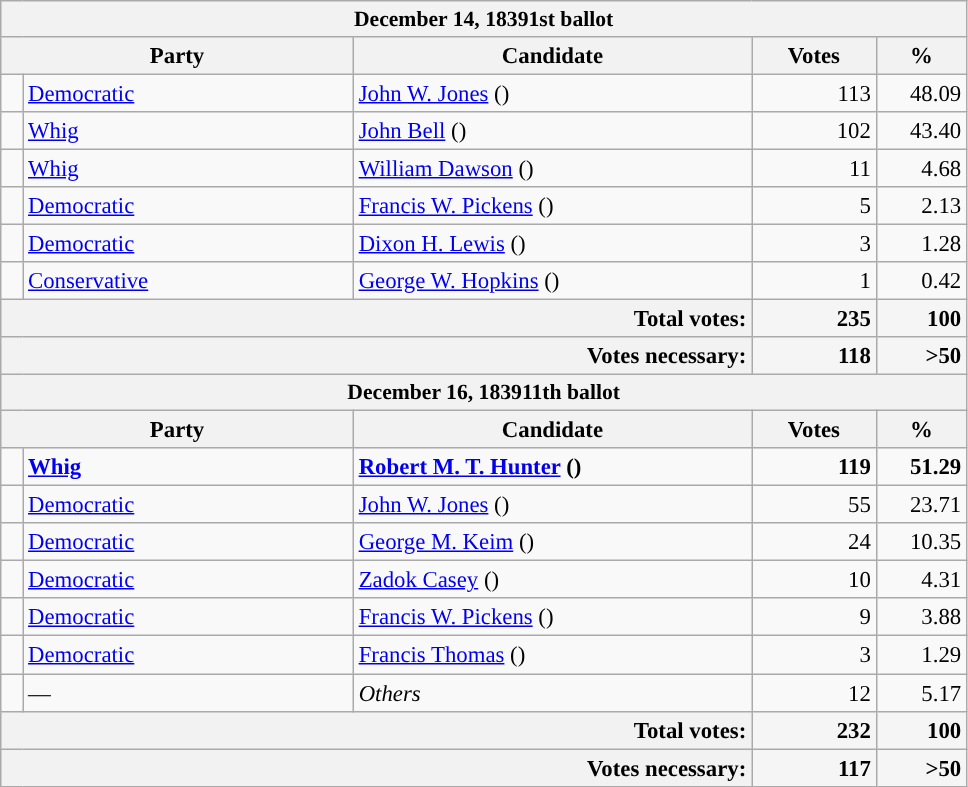<table class="wikitable" style="margin-right:1em; font-size:95%">
<tr>
<th colspan=5 style="font-size:95%">December 14, 18391st ballot</th>
</tr>
<tr>
<th scope="col" colspan="2" style="width: 15em">Party</th>
<th scope="col" style="width: 17em">Candidate</th>
<th scope="col" style="width: 5em">Votes</th>
<th scope="col" style="width: 3.5em">%</th>
</tr>
<tr>
<td style="width: 0.5em; background:"></td>
<td><a href='#'>Democratic</a></td>
<td><a href='#'>John W. Jones</a> ()</td>
<td style="text-align:right">113</td>
<td style="text-align:right">48.09</td>
</tr>
<tr>
<td style="background:"></td>
<td><a href='#'>Whig</a></td>
<td><a href='#'>John Bell</a> ()</td>
<td style="text-align:right">102</td>
<td style="text-align:right">43.40</td>
</tr>
<tr>
<td style="background:"></td>
<td><a href='#'>Whig</a></td>
<td><a href='#'>William Dawson</a> ()</td>
<td style="text-align:right">11</td>
<td style="text-align:right">4.68</td>
</tr>
<tr>
<td style="background:"></td>
<td><a href='#'>Democratic</a></td>
<td><a href='#'>Francis W. Pickens</a> ()</td>
<td style="text-align:right">5</td>
<td style="text-align:right">2.13</td>
</tr>
<tr>
<td style="background:"></td>
<td><a href='#'>Democratic</a></td>
<td><a href='#'>Dixon H. Lewis</a> ()</td>
<td style="text-align:right">3</td>
<td style="text-align:right">1.28</td>
</tr>
<tr>
<td style="background:"></td>
<td><a href='#'>Conservative</a></td>
<td><a href='#'>George W. Hopkins</a> ()</td>
<td style="text-align:right">1</td>
<td style="text-align:right">0.42</td>
</tr>
<tr>
<th colspan=3 style="text-align:right">Total votes:</th>
<td style="text-align:right; background:#f5f5f5"><strong>235</strong></td>
<td style="text-align:right; background:#f5f5f5"><strong>100</strong></td>
</tr>
<tr>
<th colspan=3 style="text-align:right">Votes necessary:</th>
<td style="text-align:right; background:#f5f5f5"><strong>118</strong></td>
<td style="text-align:right; background:#f5f5f5"><strong>>50</strong></td>
</tr>
<tr>
<th colspan=5 style="font-size:95%">December 16, 183911th ballot</th>
</tr>
<tr>
<th scope="col" colspan="2" style="width: 15em">Party</th>
<th scope="col" style="width: 17em">Candidate</th>
<th scope="col" style="width: 5em">Votes</th>
<th scope="col" style="width: 3.5em">%</th>
</tr>
<tr>
<td style="background:"></td>
<td><strong><a href='#'>Whig</a></strong></td>
<td><strong><a href='#'>Robert M. T. Hunter</a> ()</strong></td>
<td style="text-align:right"><strong>119</strong></td>
<td style="text-align:right"><strong>51.29</strong></td>
</tr>
<tr>
<td style="background:"></td>
<td><a href='#'>Democratic</a></td>
<td><a href='#'>John W. Jones</a> ()</td>
<td style="text-align:right">55</td>
<td style="text-align:right">23.71</td>
</tr>
<tr>
<td style="background:"></td>
<td><a href='#'>Democratic</a></td>
<td><a href='#'>George M. Keim</a> ()</td>
<td style="text-align:right">24</td>
<td style="text-align:right">10.35</td>
</tr>
<tr>
<td style="background:"></td>
<td><a href='#'>Democratic</a></td>
<td><a href='#'>Zadok Casey</a> ()</td>
<td style="text-align:right">10</td>
<td style="text-align:right">4.31</td>
</tr>
<tr>
<td style="background:"></td>
<td><a href='#'>Democratic</a></td>
<td><a href='#'>Francis W. Pickens</a> ()</td>
<td style="text-align:right">9</td>
<td style="text-align:right">3.88</td>
</tr>
<tr>
<td style="background:"></td>
<td><a href='#'>Democratic</a></td>
<td><a href='#'>Francis Thomas</a> ()</td>
<td style="text-align:right">3</td>
<td style="text-align:right">1.29</td>
</tr>
<tr>
<td style="background:"></td>
<td>—</td>
<td><em>Others</em></td>
<td style="text-align:right">12</td>
<td style="text-align:right">5.17</td>
</tr>
<tr>
<th colspan=3 style="text-align:right">Total votes:</th>
<td style="text-align:right; background:#f5f5f5"><strong>232</strong></td>
<td style="text-align:right; background:#f5f5f5"><strong>100</strong></td>
</tr>
<tr>
<th colspan=3 style="text-align:right">Votes necessary:</th>
<td style="text-align:right; background:#f5f5f5"><strong>117</strong></td>
<td style="text-align:right; background:#f5f5f5"><strong>>50</strong></td>
</tr>
</table>
